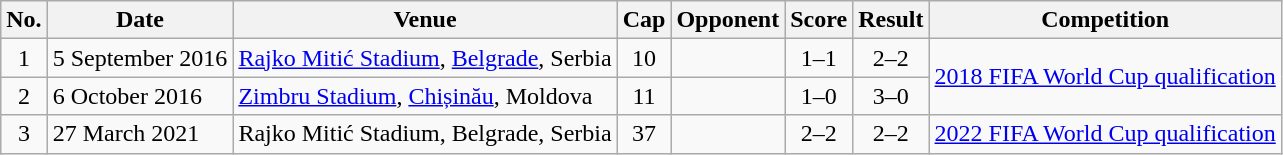<table class="wikitable sortable">
<tr>
<th scope="col">No.</th>
<th scope="col" data-sort-type="date">Date</th>
<th scope="col">Venue</th>
<th scope="col">Cap</th>
<th scope="col">Opponent</th>
<th scope="col">Score</th>
<th scope="col">Result</th>
<th scope="col">Competition</th>
</tr>
<tr>
<td align="center">1</td>
<td>5 September 2016</td>
<td><a href='#'>Rajko Mitić Stadium</a>, <a href='#'>Belgrade</a>, Serbia</td>
<td align="center">10</td>
<td></td>
<td align="center">1–1</td>
<td align="center">2–2</td>
<td rowspan="2"><a href='#'>2018 FIFA World Cup qualification</a></td>
</tr>
<tr>
<td align="center">2</td>
<td>6 October 2016</td>
<td><a href='#'>Zimbru Stadium</a>, <a href='#'>Chișinău</a>, Moldova</td>
<td align="center">11</td>
<td></td>
<td align="center">1–0</td>
<td align="center">3–0</td>
</tr>
<tr>
<td align="center">3</td>
<td>27 March 2021</td>
<td>Rajko Mitić Stadium, Belgrade, Serbia</td>
<td align="center">37</td>
<td></td>
<td align="center">2–2</td>
<td align="center">2–2</td>
<td><a href='#'>2022 FIFA World Cup qualification</a></td>
</tr>
</table>
